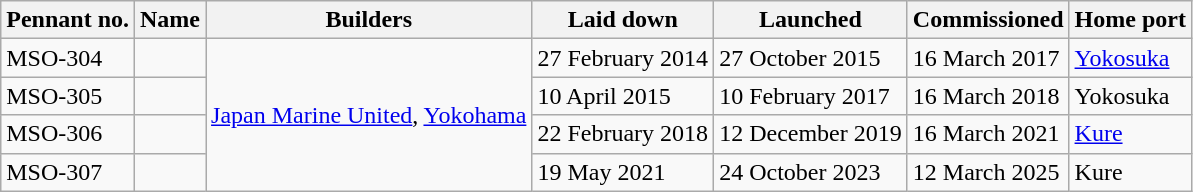<table class="wikitable">
<tr>
<th>Pennant no.</th>
<th>Name</th>
<th>Builders</th>
<th>Laid down</th>
<th>Launched</th>
<th>Commissioned</th>
<th>Home port</th>
</tr>
<tr>
<td>MSO-304</td>
<td></td>
<td rowspan="4"><a href='#'>Japan Marine United</a>, <a href='#'>Yokohama</a></td>
<td>27 February 2014</td>
<td>27 October 2015</td>
<td>16 March 2017</td>
<td><a href='#'>Yokosuka</a></td>
</tr>
<tr>
<td>MSO-305</td>
<td></td>
<td>10 April 2015</td>
<td>10 February 2017</td>
<td>16 March 2018</td>
<td>Yokosuka</td>
</tr>
<tr>
<td>MSO-306</td>
<td></td>
<td>22 February 2018</td>
<td>12 December 2019</td>
<td>16 March 2021</td>
<td><a href='#'>Kure</a></td>
</tr>
<tr>
<td>MSO-307</td>
<td></td>
<td>19 May 2021</td>
<td>24 October 2023</td>
<td>12 March 2025</td>
<td>Kure</td>
</tr>
</table>
